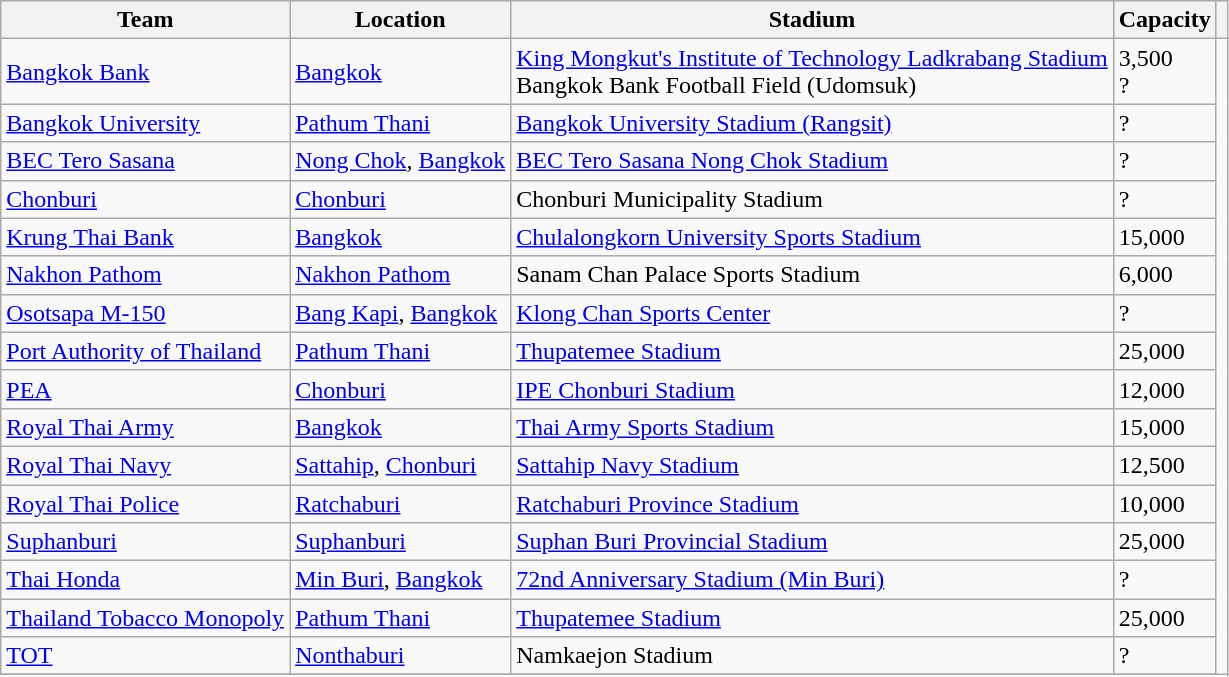<table class="wikitable sortable">
<tr>
<th>Team</th>
<th>Location</th>
<th>Stadium </th>
<th>Capacity</th>
<th class="unsortable"></th>
</tr>
<tr>
<td><a href='#'>Bangkok Bank</a></td>
<td><a href='#'>Bangkok</a></td>
<td><a href='#'>King Mongkut's Institute of Technology Ladkrabang Stadium</a><br>Bangkok Bank Football Field (Udomsuk)</td>
<td>3,500<br>?</td>
</tr>
<tr>
<td><a href='#'>Bangkok University</a></td>
<td><a href='#'>Pathum Thani</a></td>
<td><a href='#'>Bangkok University Stadium (Rangsit)</a></td>
<td>?</td>
</tr>
<tr>
<td><a href='#'>BEC Tero Sasana</a></td>
<td><a href='#'>Nong Chok</a>, <a href='#'>Bangkok</a></td>
<td><a href='#'>BEC Tero Sasana Nong Chok Stadium</a></td>
<td>?</td>
</tr>
<tr>
<td><a href='#'>Chonburi</a></td>
<td><a href='#'>Chonburi</a></td>
<td>Chonburi Municipality Stadium</td>
<td>?</td>
</tr>
<tr>
<td><a href='#'>Krung Thai Bank</a></td>
<td><a href='#'>Bangkok</a></td>
<td><a href='#'>Chulalongkorn University Sports Stadium</a></td>
<td>15,000</td>
</tr>
<tr>
<td><a href='#'>Nakhon Pathom</a></td>
<td><a href='#'>Nakhon Pathom</a></td>
<td>Sanam Chan Palace Sports Stadium</td>
<td>6,000</td>
</tr>
<tr>
<td><a href='#'>Osotsapa M-150</a></td>
<td><a href='#'>Bang Kapi</a>, <a href='#'>Bangkok</a></td>
<td><a href='#'>Klong Chan Sports Center</a></td>
<td>?</td>
</tr>
<tr>
<td><a href='#'>Port Authority of Thailand</a></td>
<td><a href='#'>Pathum Thani</a></td>
<td><a href='#'>Thupatemee Stadium</a></td>
<td>25,000</td>
</tr>
<tr>
<td><a href='#'>PEA</a></td>
<td><a href='#'>Chonburi</a></td>
<td><a href='#'>IPE Chonburi Stadium</a></td>
<td>12,000</td>
</tr>
<tr>
<td><a href='#'>Royal Thai Army</a></td>
<td><a href='#'>Bangkok</a></td>
<td><a href='#'>Thai Army Sports Stadium</a></td>
<td>15,000</td>
</tr>
<tr>
<td><a href='#'>Royal Thai Navy</a></td>
<td><a href='#'>Sattahip</a>, <a href='#'>Chonburi</a></td>
<td><a href='#'>Sattahip Navy Stadium</a></td>
<td>12,500</td>
</tr>
<tr>
<td><a href='#'>Royal Thai Police</a></td>
<td><a href='#'>Ratchaburi</a></td>
<td><a href='#'>Ratchaburi Province Stadium</a></td>
<td>10,000</td>
</tr>
<tr>
<td><a href='#'>Suphanburi</a></td>
<td><a href='#'>Suphanburi</a></td>
<td><a href='#'>Suphan Buri Provincial Stadium</a></td>
<td>25,000</td>
</tr>
<tr>
<td><a href='#'>Thai Honda</a></td>
<td><a href='#'>Min Buri</a>, <a href='#'>Bangkok</a></td>
<td><a href='#'>72nd Anniversary Stadium (Min Buri)</a></td>
<td>?</td>
</tr>
<tr>
<td><a href='#'>Thailand Tobacco Monopoly</a></td>
<td><a href='#'>Pathum Thani</a></td>
<td><a href='#'>Thupatemee Stadium</a></td>
<td>25,000</td>
</tr>
<tr>
<td><a href='#'>TOT</a></td>
<td><a href='#'>Nonthaburi</a></td>
<td>Namkaejon Stadium</td>
<td>?</td>
</tr>
<tr>
</tr>
</table>
